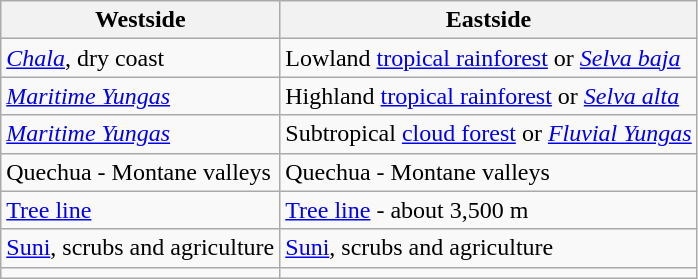<table class="wikitable">
<tr>
<th>Westside</th>
<th>Eastside</th>
</tr>
<tr>
<td><em><a href='#'>Chala</a></em>, dry coast</td>
<td>Lowland <a href='#'>tropical rainforest</a> or <em><a href='#'>Selva baja</a></em></td>
</tr>
<tr>
<td><em><a href='#'>Maritime Yungas</a></em></td>
<td>Highland <a href='#'>tropical rainforest</a> or <em><a href='#'>Selva alta</a></em></td>
</tr>
<tr>
<td><em><a href='#'>Maritime Yungas</a></em></td>
<td>Subtropical <a href='#'>cloud forest</a> or <em><a href='#'>Fluvial Yungas</a></em></td>
</tr>
<tr>
<td>Quechua - Montane valleys</td>
<td>Quechua - Montane valleys</td>
</tr>
<tr>
<td><a href='#'>Tree line</a></td>
<td><a href='#'>Tree line</a> - about 3,500 m</td>
</tr>
<tr>
<td><a href='#'>Suni</a>, scrubs and agriculture</td>
<td><a href='#'>Suni</a>, scrubs and agriculture</td>
</tr>
<tr>
<td></td>
<td></td>
</tr>
</table>
